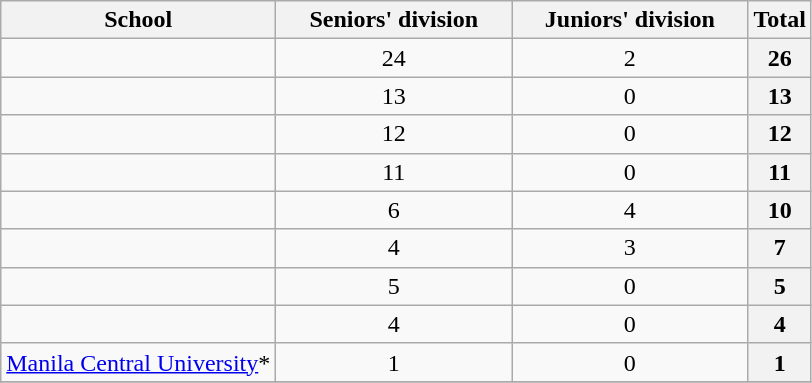<table class="wikitable" style="text-align:center;">
<tr>
<th>School</th>
<th width="150px">Seniors' division</th>
<th width="150px">Juniors' division</th>
<th>Total</th>
</tr>
<tr>
<td align="left"></td>
<td>24</td>
<td>2</td>
<th>26</th>
</tr>
<tr>
<td align="left"></td>
<td>13</td>
<td>0</td>
<th>13</th>
</tr>
<tr>
<td align="left"></td>
<td>12</td>
<td>0</td>
<th>12</th>
</tr>
<tr>
<td align="left"></td>
<td>11</td>
<td>0</td>
<th>11</th>
</tr>
<tr>
<td align="left"></td>
<td>6</td>
<td>4</td>
<th>10</th>
</tr>
<tr>
<td align="left"></td>
<td>4</td>
<td>3</td>
<th>7</th>
</tr>
<tr>
<td align="left"></td>
<td>5</td>
<td>0</td>
<th>5</th>
</tr>
<tr>
<td align="left"></td>
<td>4</td>
<td>0</td>
<th>4</th>
</tr>
<tr>
<td align="left"> <a href='#'>Manila Central University</a>*</td>
<td>1</td>
<td>0</td>
<th>1</th>
</tr>
<tr>
</tr>
</table>
